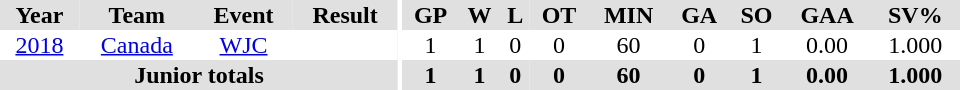<table border="0" cellpadding="1" cellspacing="0" ID="Table3" style="text-align:center; width:40em">
<tr ALIGN="center" bgcolor="#e0e0e0">
<th>Year</th>
<th>Team</th>
<th>Event</th>
<th>Result</th>
<th rowspan="99" bgcolor="#ffffff"></th>
<th>GP</th>
<th>W</th>
<th>L</th>
<th>OT</th>
<th>MIN</th>
<th>GA</th>
<th>SO</th>
<th>GAA</th>
<th>SV%</th>
</tr>
<tr ALIGN="center">
<td><a href='#'>2018</a></td>
<td><a href='#'>Canada</a></td>
<td><a href='#'>WJC</a></td>
<td></td>
<td>1</td>
<td>1</td>
<td>0</td>
<td>0</td>
<td>60</td>
<td>0</td>
<td>1</td>
<td>0.00</td>
<td>1.000</td>
</tr>
<tr ALIGN="center" bgcolor="#e0e0e0">
<th colspan=4>Junior totals</th>
<th>1</th>
<th>1</th>
<th>0</th>
<th>0</th>
<th>60</th>
<th>0</th>
<th>1</th>
<th>0.00</th>
<th>1.000</th>
</tr>
</table>
